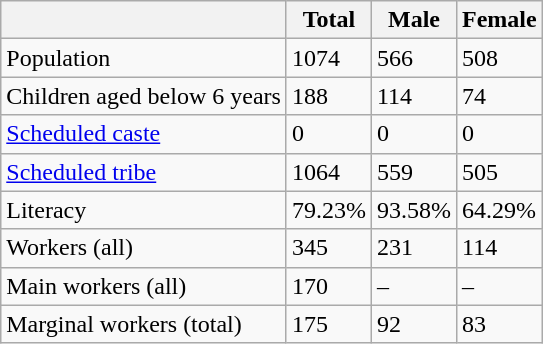<table class="wikitable sortable">
<tr>
<th></th>
<th>Total</th>
<th>Male</th>
<th>Female</th>
</tr>
<tr>
<td>Population</td>
<td>1074</td>
<td>566</td>
<td>508</td>
</tr>
<tr>
<td>Children aged below 6 years</td>
<td>188</td>
<td>114</td>
<td>74</td>
</tr>
<tr>
<td><a href='#'>Scheduled caste</a></td>
<td>0</td>
<td>0</td>
<td>0</td>
</tr>
<tr>
<td><a href='#'>Scheduled tribe</a></td>
<td>1064</td>
<td>559</td>
<td>505</td>
</tr>
<tr>
<td>Literacy</td>
<td>79.23%</td>
<td>93.58%</td>
<td>64.29%</td>
</tr>
<tr>
<td>Workers (all)</td>
<td>345</td>
<td>231</td>
<td>114</td>
</tr>
<tr>
<td>Main workers (all)</td>
<td>170</td>
<td>–</td>
<td>–</td>
</tr>
<tr>
<td>Marginal workers (total)</td>
<td>175</td>
<td>92</td>
<td>83</td>
</tr>
</table>
